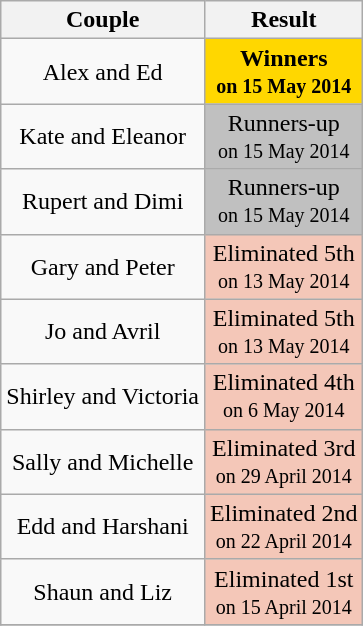<table class="wikitable" style="text-align:center">
<tr>
<th>Couple</th>
<th>Result</th>
</tr>
<tr>
<td>Alex and Ed</td>
<td style=background:gold><strong>Winners</strong><br><small><strong>on 15 May 2014</strong></small></td>
</tr>
<tr>
<td>Kate and Eleanor</td>
<td style=background:silver;>Runners-up<br><small>on 15 May 2014</small></td>
</tr>
<tr>
<td>Rupert and Dimi</td>
<td style=background:silver;>Runners-up<br><small>on 15 May 2014</small></td>
</tr>
<tr>
<td>Gary and Peter</td>
<td style="background:#f4c7b8;">Eliminated 5th<br><small>on 13 May 2014</small></td>
</tr>
<tr>
<td>Jo and Avril</td>
<td style="background:#f4c7b8;">Eliminated 5th<br><small>on 13 May 2014</small></td>
</tr>
<tr>
<td>Shirley and Victoria</td>
<td style="background:#f4c7b8;">Eliminated 4th<br><small>on 6 May 2014</small></td>
</tr>
<tr>
<td>Sally and Michelle</td>
<td style="background:#f4c7b8;">Eliminated 3rd<br><small>on 29 April 2014</small></td>
</tr>
<tr>
<td>Edd and Harshani</td>
<td style="background:#f4c7b8;">Eliminated 2nd<br><small>on 22 April 2014</small></td>
</tr>
<tr>
<td>Shaun and Liz</td>
<td style="background:#f4c7b8;">Eliminated 1st<br><small>on 15 April 2014</small></td>
</tr>
<tr>
</tr>
</table>
